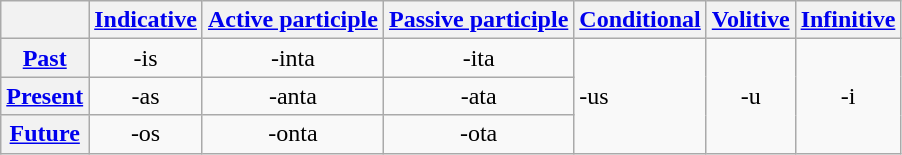<table class=wikitable>
<tr>
<th></th>
<th><a href='#'>Indicative</a></th>
<th><a href='#'>Active participle</a></th>
<th><a href='#'>Passive participle</a></th>
<th><a href='#'>Conditional</a></th>
<th><a href='#'>Volitive</a></th>
<th><a href='#'>Infinitive</a></th>
</tr>
<tr>
<th><a href='#'>Past</a></th>
<td align="center">-is</td>
<td align="center">-inta</td>
<td align="center">-ita</td>
<td rowspan="3">-us</td>
<td align="center" rowspan="3">-u</td>
<td align="center" rowspan="3">-i</td>
</tr>
<tr>
<th><a href='#'>Present</a></th>
<td align="center">-as</td>
<td align="center">-anta</td>
<td align="center">-ata</td>
</tr>
<tr>
<th><a href='#'>Future</a></th>
<td align="center">-os</td>
<td align="center">-onta</td>
<td align="center">-ota</td>
</tr>
</table>
